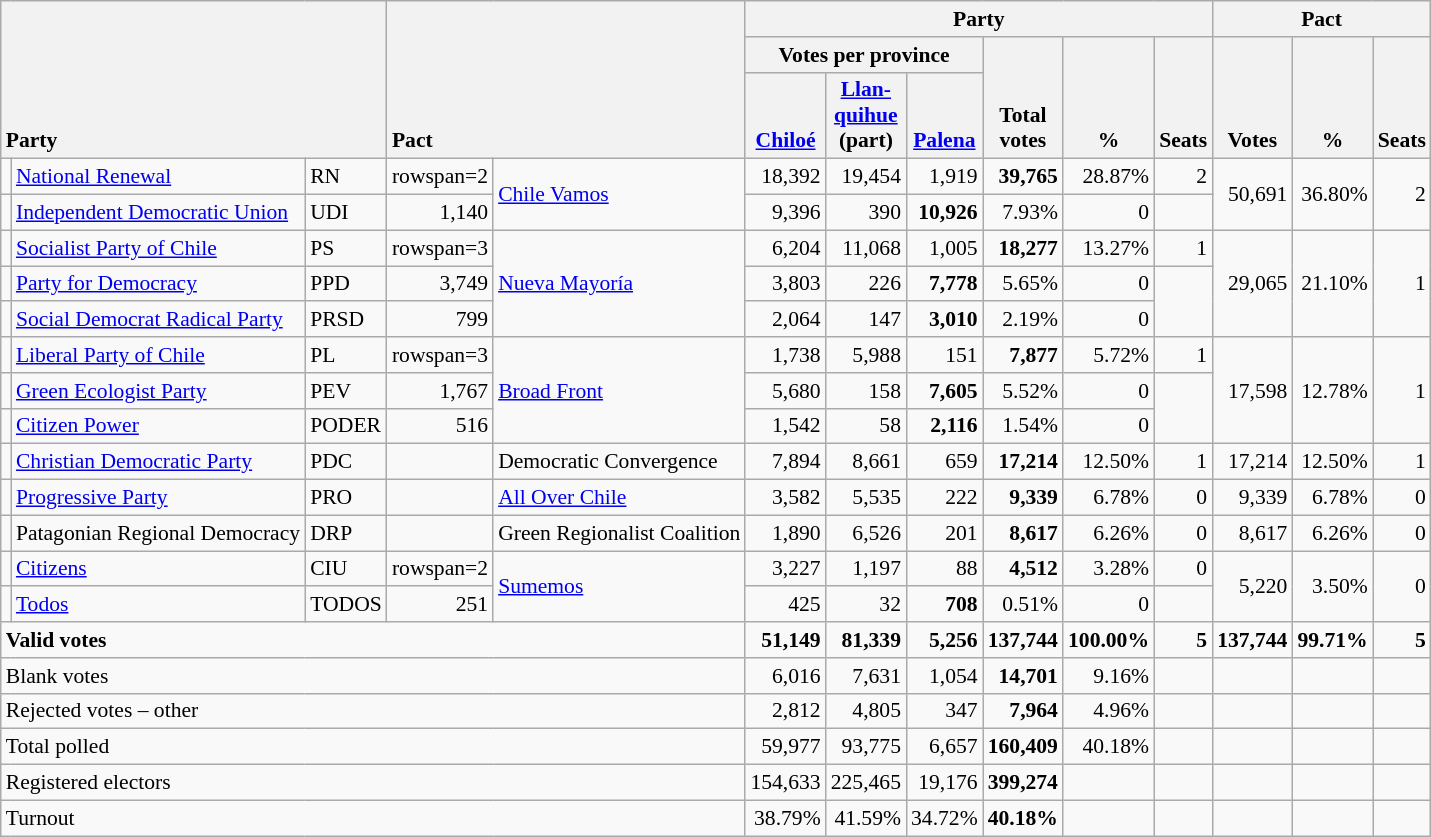<table class="wikitable" border="1" style="font-size:90%; text-align:right; white-space: nowrap;">
<tr>
<th style="text-align:left;" valign=bottom rowspan=3 colspan=3>Party</th>
<th style="text-align:left;" valign=bottom rowspan=3 colspan=2>Pact</th>
<th colspan=6>Party</th>
<th colspan=3>Pact</th>
</tr>
<tr>
<th colspan=3>Votes per province</th>
<th align=center valign=bottom rowspan=2 width="40">Total<br>votes</th>
<th align=center valign=bottom rowspan=2 width="40">%</th>
<th align=center valign=bottom rowspan=2>Seats</th>
<th align=center valign=bottom rowspan=2 width="40">Votes</th>
<th align=center valign=bottom rowspan=2 width="40">%</th>
<th align=center valign=bottom rowspan=2>Seats</th>
</tr>
<tr>
<th align=center valign=bottom width="40"><a href='#'>Chiloé</a></th>
<th align=center valign=bottom width="40"><a href='#'>Llan-<br>quihue</a><br>(part)</th>
<th align=center valign=bottom width="40"><a href='#'>Palena</a></th>
</tr>
<tr>
<td></td>
<td align=left><a href='#'>National Renewal</a></td>
<td align=left>RN</td>
<td>rowspan=2 </td>
<td rowspan=2 align=left><a href='#'>Chile Vamos</a></td>
<td>18,392</td>
<td>19,454</td>
<td>1,919</td>
<td><strong>39,765</strong></td>
<td>28.87%</td>
<td>2</td>
<td rowspan=2>50,691</td>
<td rowspan=2>36.80%</td>
<td rowspan=2>2</td>
</tr>
<tr>
<td></td>
<td align=left><a href='#'>Independent Democratic Union</a></td>
<td align=left>UDI</td>
<td>1,140</td>
<td>9,396</td>
<td>390</td>
<td><strong>10,926</strong></td>
<td>7.93%</td>
<td>0</td>
</tr>
<tr>
<td></td>
<td align=left><a href='#'>Socialist Party of Chile</a></td>
<td align=left>PS</td>
<td>rowspan=3 </td>
<td rowspan=3 align=left><a href='#'>Nueva Mayoría</a></td>
<td>6,204</td>
<td>11,068</td>
<td>1,005</td>
<td><strong>18,277</strong></td>
<td>13.27%</td>
<td>1</td>
<td rowspan=3>29,065</td>
<td rowspan=3>21.10%</td>
<td rowspan=3>1</td>
</tr>
<tr>
<td></td>
<td align=left><a href='#'>Party for Democracy</a></td>
<td align=left>PPD</td>
<td>3,749</td>
<td>3,803</td>
<td>226</td>
<td><strong>7,778</strong></td>
<td>5.65%</td>
<td>0</td>
</tr>
<tr>
<td></td>
<td align=left><a href='#'>Social Democrat Radical Party</a></td>
<td align=left>PRSD</td>
<td>799</td>
<td>2,064</td>
<td>147</td>
<td><strong>3,010</strong></td>
<td>2.19%</td>
<td>0</td>
</tr>
<tr>
<td></td>
<td align=left><a href='#'>Liberal Party of Chile</a></td>
<td align=left>PL</td>
<td>rowspan=3 </td>
<td rowspan=3 align=left><a href='#'>Broad Front</a></td>
<td>1,738</td>
<td>5,988</td>
<td>151</td>
<td><strong>7,877</strong></td>
<td>5.72%</td>
<td>1</td>
<td rowspan=3>17,598</td>
<td rowspan=3>12.78%</td>
<td rowspan=3>1</td>
</tr>
<tr>
<td></td>
<td align=left><a href='#'>Green Ecologist Party</a></td>
<td align=left>PEV</td>
<td>1,767</td>
<td>5,680</td>
<td>158</td>
<td><strong>7,605</strong></td>
<td>5.52%</td>
<td>0</td>
</tr>
<tr>
<td></td>
<td align=left><a href='#'>Citizen Power</a></td>
<td align=left>PODER</td>
<td>516</td>
<td>1,542</td>
<td>58</td>
<td><strong>2,116</strong></td>
<td>1.54%</td>
<td>0</td>
</tr>
<tr>
<td></td>
<td align=left><a href='#'>Christian Democratic Party</a></td>
<td align=left>PDC</td>
<td></td>
<td align=left>Democratic Convergence</td>
<td>7,894</td>
<td>8,661</td>
<td>659</td>
<td><strong>17,214</strong></td>
<td>12.50%</td>
<td>1</td>
<td>17,214</td>
<td>12.50%</td>
<td>1</td>
</tr>
<tr>
<td></td>
<td align=left><a href='#'>Progressive Party</a></td>
<td align=left>PRO</td>
<td></td>
<td align=left><a href='#'>All Over Chile</a></td>
<td>3,582</td>
<td>5,535</td>
<td>222</td>
<td><strong>9,339</strong></td>
<td>6.78%</td>
<td>0</td>
<td>9,339</td>
<td>6.78%</td>
<td>0</td>
</tr>
<tr>
<td></td>
<td align=left>Patagonian Regional Democracy</td>
<td align=left>DRP</td>
<td></td>
<td align=left>Green Regionalist Coalition</td>
<td>1,890</td>
<td>6,526</td>
<td>201</td>
<td><strong>8,617</strong></td>
<td>6.26%</td>
<td>0</td>
<td>8,617</td>
<td>6.26%</td>
<td>0</td>
</tr>
<tr>
<td></td>
<td align=left><a href='#'>Citizens</a></td>
<td align=left>CIU</td>
<td>rowspan=2 </td>
<td rowspan=2 align=left><a href='#'>Sumemos</a></td>
<td>3,227</td>
<td>1,197</td>
<td>88</td>
<td><strong>4,512</strong></td>
<td>3.28%</td>
<td>0</td>
<td rowspan=2>5,220</td>
<td rowspan=2>3.50%</td>
<td rowspan=2>0</td>
</tr>
<tr>
<td></td>
<td align=left><a href='#'>Todos</a></td>
<td align=left>TODOS</td>
<td>251</td>
<td>425</td>
<td>32</td>
<td><strong>708</strong></td>
<td>0.51%</td>
<td>0</td>
</tr>
<tr style="font-weight:bold">
<td align=left colspan=5>Valid votes</td>
<td>51,149</td>
<td>81,339</td>
<td>5,256</td>
<td>137,744</td>
<td>100.00%</td>
<td>5</td>
<td>137,744</td>
<td>99.71%</td>
<td>5</td>
</tr>
<tr>
<td align=left colspan=5>Blank votes</td>
<td>6,016</td>
<td>7,631</td>
<td>1,054</td>
<td><strong>14,701</strong></td>
<td>9.16%</td>
<td></td>
<td></td>
<td></td>
<td></td>
</tr>
<tr>
<td align=left colspan=5>Rejected votes – other</td>
<td>2,812</td>
<td>4,805</td>
<td>347</td>
<td><strong>7,964</strong></td>
<td>4.96%</td>
<td></td>
<td></td>
<td></td>
<td></td>
</tr>
<tr>
<td align=left colspan=5>Total polled</td>
<td>59,977</td>
<td>93,775</td>
<td>6,657</td>
<td><strong>160,409</strong></td>
<td>40.18%</td>
<td></td>
<td></td>
<td></td>
<td></td>
</tr>
<tr>
<td align=left colspan=5>Registered electors</td>
<td>154,633</td>
<td>225,465</td>
<td>19,176</td>
<td><strong>399,274</strong></td>
<td></td>
<td></td>
<td></td>
<td></td>
<td></td>
</tr>
<tr>
<td align=left colspan=5>Turnout</td>
<td>38.79%</td>
<td>41.59%</td>
<td>34.72%</td>
<td><strong>40.18%</strong></td>
<td></td>
<td></td>
<td></td>
<td></td>
<td></td>
</tr>
</table>
